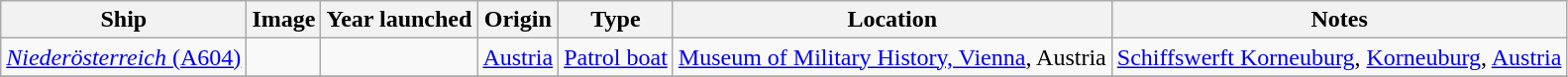<table class="wikitable sortable">
<tr>
<th>Ship</th>
<th>Image</th>
<th>Year launched</th>
<th>Origin</th>
<th>Type</th>
<th>Location</th>
<th>Notes</th>
</tr>
<tr>
<td data-sort-value=Niederösterreich><a href='#'><em>Niederösterreich</em> (A604)</a></td>
<td></td>
<td></td>
<td> <a href='#'>Austria</a></td>
<td><a href='#'>Patrol boat</a></td>
<td><a href='#'>Museum of Military History, Vienna</a>, Austria</td>
<td><a href='#'>Schiffswerft Korneuburg</a>, <a href='#'>Korneuburg</a>, <a href='#'>Austria</a></td>
</tr>
<tr>
</tr>
</table>
